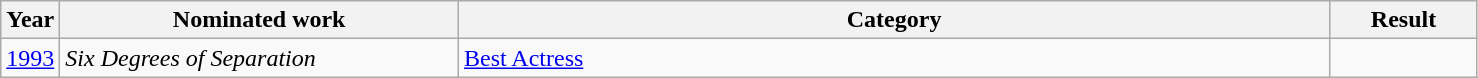<table class=wikitable>
<tr>
<th width=4%>Year</th>
<th width=27%>Nominated work</th>
<th width=59%>Category</th>
<th width=10%>Result</th>
</tr>
<tr>
<td><a href='#'>1993</a></td>
<td><em>Six Degrees of Separation</em></td>
<td><a href='#'>Best Actress</a></td>
<td></td>
</tr>
</table>
